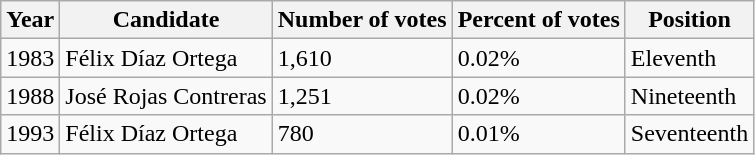<table class="wikitable">
<tr>
<th>Year</th>
<th>Candidate</th>
<th>Number of votes</th>
<th>Percent of votes</th>
<th>Position</th>
</tr>
<tr>
<td>1983</td>
<td>Félix Díaz Ortega</td>
<td>1,610</td>
<td>0.02%</td>
<td>Eleventh</td>
</tr>
<tr>
<td>1988</td>
<td>José Rojas Contreras</td>
<td>1,251</td>
<td>0.02%</td>
<td>Nineteenth</td>
</tr>
<tr>
<td>1993</td>
<td>Félix Díaz Ortega</td>
<td>780</td>
<td>0.01%</td>
<td>Seventeenth</td>
</tr>
</table>
